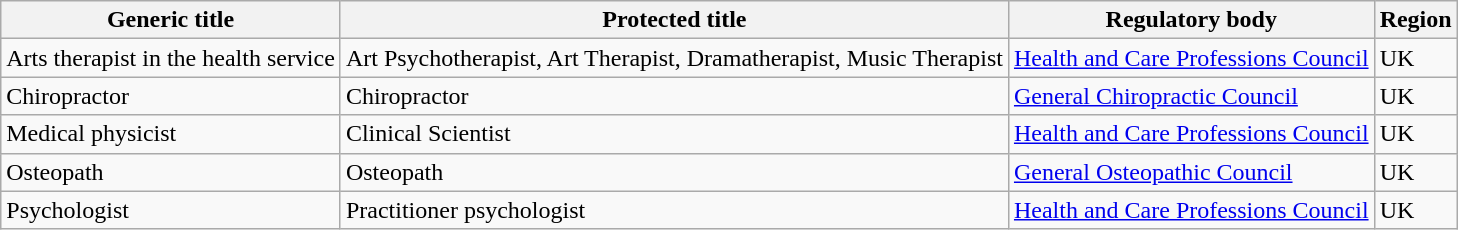<table class= wikitable>
<tr>
<th>Generic title</th>
<th>Protected title</th>
<th>Regulatory body</th>
<th>Region</th>
</tr>
<tr>
<td>Arts therapist in the health service</td>
<td>Art Psychotherapist, Art Therapist, Dramatherapist, Music Therapist</td>
<td><a href='#'>Health and Care Professions Council</a></td>
<td>UK</td>
</tr>
<tr>
<td>Chiropractor</td>
<td>Chiropractor</td>
<td><a href='#'>General Chiropractic Council</a></td>
<td>UK</td>
</tr>
<tr>
<td>Medical physicist</td>
<td>Clinical Scientist</td>
<td><a href='#'>Health and Care Professions Council</a></td>
<td>UK</td>
</tr>
<tr>
<td>Osteopath</td>
<td>Osteopath</td>
<td><a href='#'>General Osteopathic Council</a></td>
<td>UK</td>
</tr>
<tr>
<td>Psychologist</td>
<td>Practitioner psychologist</td>
<td><a href='#'>Health and Care Professions Council</a></td>
<td>UK</td>
</tr>
</table>
